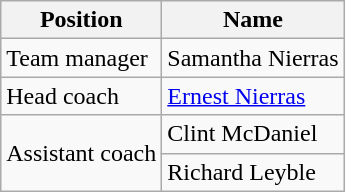<table class="wikitable" style="text-align: left">
<tr>
<th>Position</th>
<th>Name</th>
</tr>
<tr>
<td>Team manager</td>
<td> Samantha Nierras</td>
</tr>
<tr>
<td>Head coach</td>
<td> <a href='#'>Ernest Nierras</a></td>
</tr>
<tr>
<td rowspan="2">Assistant coach</td>
<td> Clint McDaniel</td>
</tr>
<tr>
<td> Richard Leyble</td>
</tr>
</table>
